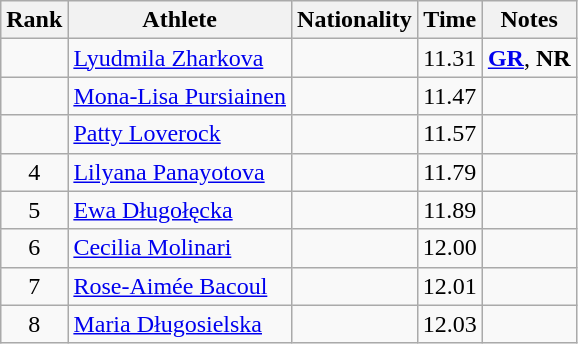<table class="wikitable sortable" style="text-align:center">
<tr>
<th>Rank</th>
<th>Athlete</th>
<th>Nationality</th>
<th>Time</th>
<th>Notes</th>
</tr>
<tr>
<td></td>
<td align=left><a href='#'>Lyudmila Zharkova</a></td>
<td align=left></td>
<td>11.31</td>
<td><strong><a href='#'>GR</a></strong>, <strong>NR</strong></td>
</tr>
<tr>
<td></td>
<td align=left><a href='#'>Mona-Lisa Pursiainen</a></td>
<td align=left></td>
<td>11.47</td>
<td></td>
</tr>
<tr>
<td></td>
<td align=left><a href='#'>Patty Loverock</a></td>
<td align=left></td>
<td>11.57</td>
<td></td>
</tr>
<tr>
<td>4</td>
<td align=left><a href='#'>Lilyana Panayotova</a></td>
<td align=left></td>
<td>11.79</td>
<td></td>
</tr>
<tr>
<td>5</td>
<td align=left><a href='#'>Ewa Długołęcka</a></td>
<td align=left></td>
<td>11.89</td>
<td></td>
</tr>
<tr>
<td>6</td>
<td align=left><a href='#'>Cecilia Molinari</a></td>
<td align=left></td>
<td>12.00</td>
<td></td>
</tr>
<tr>
<td>7</td>
<td align=left><a href='#'>Rose-Aimée Bacoul</a></td>
<td align=left></td>
<td>12.01</td>
<td></td>
</tr>
<tr>
<td>8</td>
<td align=left><a href='#'>Maria Długosielska</a></td>
<td align=left></td>
<td>12.03</td>
<td></td>
</tr>
</table>
